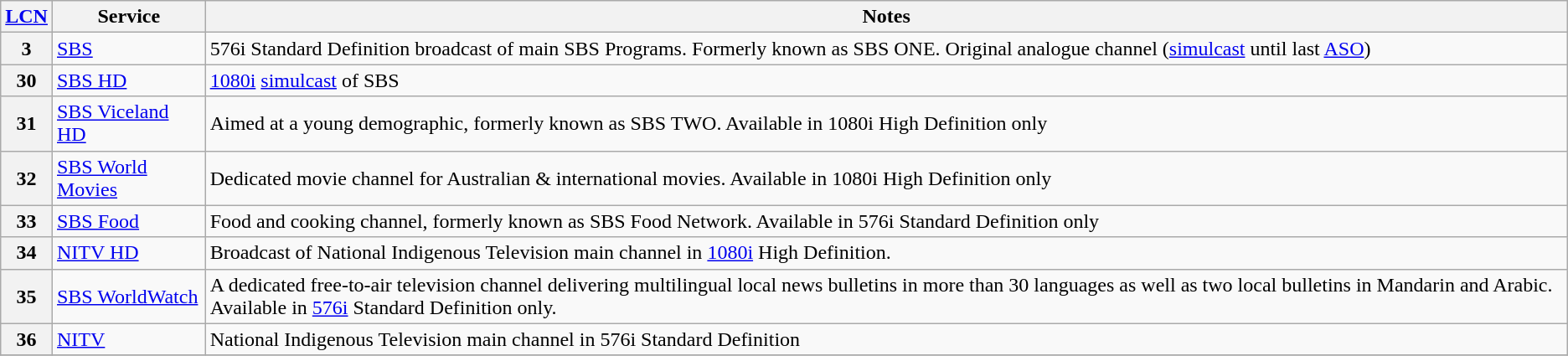<table class="wikitable">
<tr>
<th><a href='#'>LCN</a></th>
<th>Service</th>
<th>Notes</th>
</tr>
<tr>
<th>3</th>
<td><a href='#'>SBS</a></td>
<td>576i Standard Definition broadcast of main SBS Programs. Formerly known as SBS ONE. Original analogue channel (<a href='#'>simulcast</a> until last <a href='#'>ASO</a>)</td>
</tr>
<tr>
<th>30</th>
<td><a href='#'>SBS HD</a></td>
<td><a href='#'>1080i</a> <a href='#'>simulcast</a> of SBS</td>
</tr>
<tr>
<th>31</th>
<td><a href='#'>SBS Viceland HD</a></td>
<td>Aimed at a young demographic, formerly known as SBS TWO. Available in 1080i High Definition only</td>
</tr>
<tr>
<th>32</th>
<td><a href='#'>SBS World Movies</a></td>
<td>Dedicated movie channel for Australian & international movies. Available in 1080i High Definition only</td>
</tr>
<tr>
<th>33</th>
<td><a href='#'>SBS Food</a></td>
<td>Food and cooking channel, formerly known as SBS Food Network. Available in 576i Standard Definition only</td>
</tr>
<tr>
<th>34</th>
<td><a href='#'>NITV HD</a></td>
<td>Broadcast of National Indigenous Television main channel in <a href='#'>1080i</a> High Definition.</td>
</tr>
<tr>
<th>35</th>
<td><a href='#'>SBS WorldWatch</a></td>
<td>A dedicated free-to-air television channel delivering multilingual local news bulletins in more than 30 languages as well as two local bulletins in Mandarin and Arabic. Available in <a href='#'>576i</a> Standard Definition only.</td>
</tr>
<tr>
<th>36</th>
<td><a href='#'>NITV</a></td>
<td>National Indigenous Television main channel in 576i Standard Definition</td>
</tr>
<tr>
</tr>
</table>
